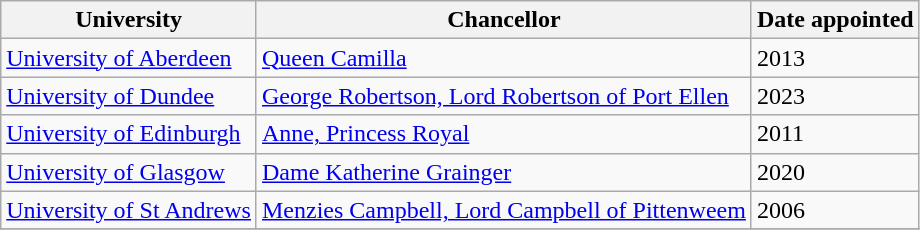<table class="wikitable sortable">
<tr>
<th>University</th>
<th>Chancellor</th>
<th>Date appointed</th>
</tr>
<tr>
<td><a href='#'>University of Aberdeen</a></td>
<td><a href='#'>Queen Camilla</a></td>
<td>2013</td>
</tr>
<tr>
<td><a href='#'>University of Dundee</a></td>
<td><a href='#'>George Robertson, Lord Robertson of Port Ellen</a></td>
<td>2023</td>
</tr>
<tr>
<td><a href='#'>University of Edinburgh</a></td>
<td><a href='#'>Anne, Princess Royal</a></td>
<td>2011</td>
</tr>
<tr>
<td><a href='#'>University of Glasgow</a></td>
<td><a href='#'>Dame Katherine Grainger</a></td>
<td>2020</td>
</tr>
<tr>
<td><a href='#'>University of St Andrews</a></td>
<td><a href='#'>Menzies Campbell, Lord Campbell of Pittenweem</a></td>
<td>2006</td>
</tr>
<tr>
</tr>
</table>
